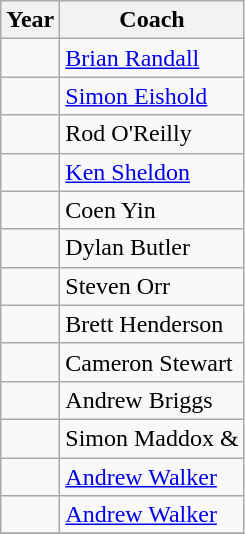<table class="wikitable">
<tr>
<th>Year</th>
<th>Coach</th>
</tr>
<tr>
<td></td>
<td><a href='#'>Brian Randall</a></td>
</tr>
<tr>
<td></td>
<td><a href='#'>Simon Eishold</a></td>
</tr>
<tr>
<td></td>
<td>Rod O'Reilly</td>
</tr>
<tr>
<td></td>
<td><a href='#'>Ken Sheldon</a></td>
</tr>
<tr>
<td></td>
<td>Coen Yin</td>
</tr>
<tr>
<td></td>
<td>Dylan Butler</td>
</tr>
<tr>
<td></td>
<td>Steven Orr</td>
</tr>
<tr>
<td></td>
<td>Brett Henderson</td>
</tr>
<tr>
<td></td>
<td>Cameron Stewart</td>
</tr>
<tr>
<td></td>
<td>Andrew Briggs</td>
</tr>
<tr>
<td></td>
<td>Simon Maddox &</td>
</tr>
<tr>
<td></td>
<td><a href='#'>Andrew Walker</a></td>
</tr>
<tr>
<td></td>
<td><a href='#'>Andrew Walker</a></td>
</tr>
<tr>
</tr>
</table>
